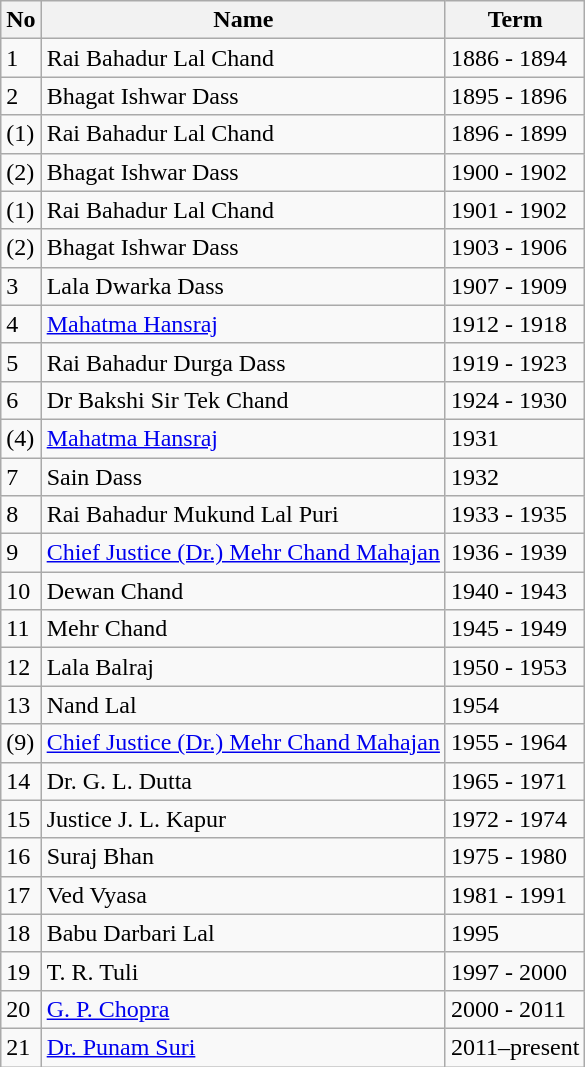<table class="wikitable">
<tr>
<th>No</th>
<th>Name</th>
<th>Term</th>
</tr>
<tr>
<td>1</td>
<td>Rai Bahadur Lal Chand</td>
<td>1886 - 1894</td>
</tr>
<tr>
<td>2</td>
<td>Bhagat Ishwar Dass</td>
<td>1895 - 1896</td>
</tr>
<tr>
<td>(1)</td>
<td>Rai Bahadur Lal Chand</td>
<td>1896 - 1899</td>
</tr>
<tr>
<td>(2)</td>
<td>Bhagat Ishwar Dass</td>
<td>1900 - 1902</td>
</tr>
<tr>
<td>(1)</td>
<td>Rai Bahadur Lal Chand</td>
<td>1901 - 1902</td>
</tr>
<tr>
<td>(2)</td>
<td>Bhagat Ishwar Dass</td>
<td>1903 - 1906</td>
</tr>
<tr>
<td>3</td>
<td>Lala Dwarka Dass</td>
<td>1907 - 1909</td>
</tr>
<tr>
<td>4</td>
<td><a href='#'>Mahatma Hansraj</a></td>
<td>1912 - 1918</td>
</tr>
<tr>
<td>5</td>
<td>Rai Bahadur Durga Dass</td>
<td>1919 - 1923</td>
</tr>
<tr>
<td>6</td>
<td>Dr Bakshi Sir Tek Chand</td>
<td>1924 - 1930</td>
</tr>
<tr>
<td>(4)</td>
<td><a href='#'>Mahatma Hansraj</a></td>
<td>1931</td>
</tr>
<tr>
<td>7</td>
<td>Sain Dass</td>
<td>1932</td>
</tr>
<tr>
<td>8</td>
<td>Rai Bahadur Mukund Lal Puri</td>
<td>1933 - 1935</td>
</tr>
<tr>
<td>9</td>
<td><a href='#'>Chief Justice (Dr.) Mehr Chand Mahajan</a></td>
<td>1936 - 1939</td>
</tr>
<tr>
<td>10</td>
<td>Dewan Chand</td>
<td>1940 - 1943</td>
</tr>
<tr>
<td>11</td>
<td>Mehr Chand</td>
<td>1945 - 1949</td>
</tr>
<tr>
<td>12</td>
<td>Lala Balraj</td>
<td>1950 - 1953</td>
</tr>
<tr>
<td>13</td>
<td>Nand Lal</td>
<td>1954</td>
</tr>
<tr>
<td>(9)</td>
<td><a href='#'>Chief Justice (Dr.) Mehr Chand Mahajan</a></td>
<td>1955 - 1964</td>
</tr>
<tr>
<td>14</td>
<td>Dr. G. L. Dutta</td>
<td>1965 - 1971</td>
</tr>
<tr>
<td>15</td>
<td>Justice J. L. Kapur</td>
<td>1972 - 1974</td>
</tr>
<tr>
<td>16</td>
<td>Suraj Bhan</td>
<td>1975 - 1980</td>
</tr>
<tr>
<td>17</td>
<td>Ved Vyasa</td>
<td>1981 - 1991</td>
</tr>
<tr>
<td>18</td>
<td>Babu Darbari Lal</td>
<td>1995</td>
</tr>
<tr>
<td>19</td>
<td>T. R. Tuli</td>
<td>1997 - 2000</td>
</tr>
<tr>
<td>20</td>
<td><a href='#'>G. P. Chopra</a></td>
<td>2000 - 2011</td>
</tr>
<tr>
<td>21</td>
<td><a href='#'>Dr. Punam Suri</a></td>
<td>2011–present</td>
</tr>
</table>
